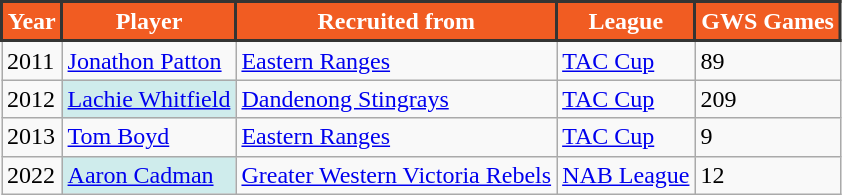<table class="wikitable">
<tr>
<th style="background:#F15C22; color:#ffffff; border:2px solid #343433;">Year</th>
<th style="background:#F15C22; color:#ffffff; border:2px solid #343433;">Player</th>
<th style="background:#F15C22; color:#ffffff; border:2px solid #343433;">Recruited from</th>
<th style="background:#F15C22; color:#ffffff; border:2px solid #343433;">League</th>
<th style="background:#F15C22; color:#ffffff; border:2px solid #343433;">GWS Games</th>
</tr>
<tr>
<td>2011</td>
<td><a href='#'>Jonathon Patton</a></td>
<td><a href='#'>Eastern Ranges</a></td>
<td><a href='#'>TAC Cup</a></td>
<td>89</td>
</tr>
<tr>
<td>2012</td>
<td align=left bgcolor="#CFECEC"><a href='#'>Lachie Whitfield</a></td>
<td><a href='#'>Dandenong Stingrays</a></td>
<td><a href='#'>TAC Cup</a></td>
<td>209</td>
</tr>
<tr>
<td>2013</td>
<td><a href='#'>Tom Boyd</a></td>
<td><a href='#'>Eastern Ranges</a></td>
<td><a href='#'>TAC Cup</a></td>
<td>9</td>
</tr>
<tr>
<td>2022</td>
<td align=left bgcolor="#CFECEC"><a href='#'>Aaron Cadman</a></td>
<td><a href='#'>Greater Western Victoria Rebels</a></td>
<td><a href='#'>NAB League</a></td>
<td>12</td>
</tr>
</table>
